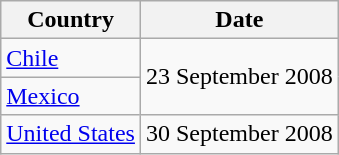<table class="wikitable">
<tr>
<th>Country</th>
<th>Date</th>
</tr>
<tr>
<td><a href='#'>Chile</a></td>
<td rowspan="2">23 September 2008</td>
</tr>
<tr>
<td><a href='#'>Mexico</a></td>
</tr>
<tr>
<td><a href='#'>United States</a></td>
<td>30 September 2008</td>
</tr>
</table>
